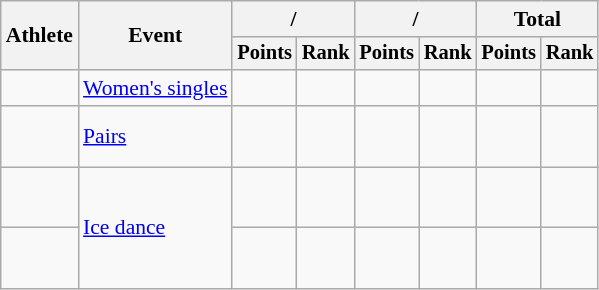<table class="wikitable" style="font-size:90%; text-align:center">
<tr>
<th rowspan=2>Athlete</th>
<th rowspan=2>Event</th>
<th colspan=2>/</th>
<th colspan=2>/</th>
<th colspan=2>Total</th>
</tr>
<tr style="font-size:95%">
<th>Points</th>
<th>Rank</th>
<th>Points</th>
<th>Rank</th>
<th>Points</th>
<th>Rank</th>
</tr>
<tr>
<td align=left> </td>
<td align=left><a href='#'>Women's singles</a></td>
<td></td>
<td></td>
<td></td>
<td></td>
<td></td>
<td></td>
</tr>
<tr>
<td align=left> <br> </td>
<td align=left><a href='#'>Pairs</a></td>
<td></td>
<td></td>
<td></td>
<td></td>
<td></td>
<td></td>
</tr>
<tr>
<td align=left> <br> </td>
<td align=left rowspan=3><a href='#'>Ice dance</a></td>
<td></td>
<td></td>
<td></td>
<td></td>
<td></td>
<td></td>
</tr>
<tr>
<td align=left> <br> </td>
<td></td>
<td></td>
<td></td>
<td></td>
<td></td>
<td></td>
</tr>
</table>
